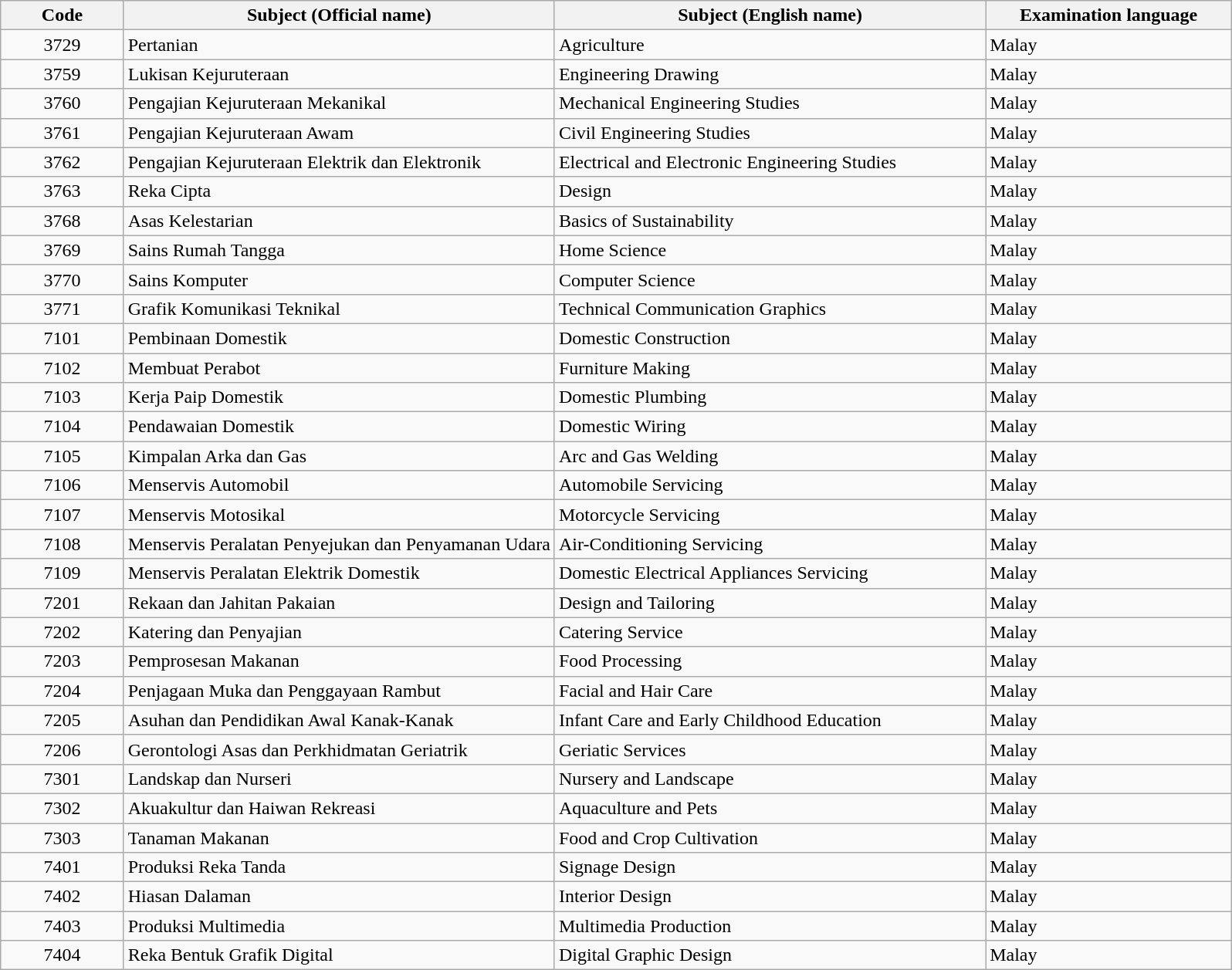<table class="wikitable">
<tr>
<th width="10%">Code</th>
<th width="35%">Subject (Official name)</th>
<th width="35%">Subject (English name)</th>
<th width="20%">Examination language</th>
</tr>
<tr>
<td style="text-align:center;">3729</td>
<td>Pertanian</td>
<td>Agriculture</td>
<td>Malay</td>
</tr>
<tr>
<td style="text-align:center;">3759</td>
<td>Lukisan Kejuruteraan</td>
<td>Engineering Drawing</td>
<td>Malay</td>
</tr>
<tr>
<td style="text-align:center;">3760</td>
<td>Pengajian Kejuruteraan Mekanikal</td>
<td>Mechanical Engineering Studies</td>
<td>Malay</td>
</tr>
<tr>
<td style="text-align:center;">3761</td>
<td>Pengajian Kejuruteraan Awam</td>
<td>Civil Engineering Studies</td>
<td>Malay</td>
</tr>
<tr>
<td style="text-align:center;">3762</td>
<td>Pengajian Kejuruteraan Elektrik dan Elektronik</td>
<td>Electrical and Electronic Engineering Studies</td>
<td>Malay</td>
</tr>
<tr>
<td style="text-align:center;">3763</td>
<td>Reka Cipta</td>
<td>Design</td>
<td>Malay</td>
</tr>
<tr>
<td style="text-align:center;">3768</td>
<td>Asas Kelestarian</td>
<td>Basics of Sustainability</td>
<td>Malay</td>
</tr>
<tr>
<td style="text-align:center;">3769</td>
<td>Sains Rumah Tangga</td>
<td>Home Science</td>
<td>Malay</td>
</tr>
<tr>
<td style="text-align:center;">3770</td>
<td>Sains Komputer</td>
<td>Computer Science</td>
<td>Malay</td>
</tr>
<tr>
<td style="text-align:center;">3771</td>
<td>Grafik Komunikasi Teknikal</td>
<td>Technical Communication Graphics</td>
<td>Malay</td>
</tr>
<tr>
<td style="text-align:center;">7101</td>
<td>Pembinaan Domestik</td>
<td>Domestic Construction</td>
<td>Malay</td>
</tr>
<tr>
<td style="text-align:center;">7102</td>
<td>Membuat Perabot</td>
<td>Furniture Making</td>
<td>Malay</td>
</tr>
<tr>
<td style="text-align:center;">7103</td>
<td>Kerja Paip Domestik</td>
<td>Domestic Plumbing</td>
<td>Malay</td>
</tr>
<tr>
<td style="text-align:center;">7104</td>
<td>Pendawaian Domestik</td>
<td>Domestic Wiring</td>
<td>Malay</td>
</tr>
<tr>
<td style="text-align:center;">7105</td>
<td>Kimpalan Arka dan Gas</td>
<td>Arc and Gas Welding</td>
<td>Malay</td>
</tr>
<tr>
<td style="text-align:center;">7106</td>
<td>Menservis Automobil</td>
<td>Automobile Servicing</td>
<td>Malay</td>
</tr>
<tr>
<td style="text-align:center;">7107</td>
<td>Menservis Motosikal</td>
<td>Motorcycle Servicing</td>
<td>Malay</td>
</tr>
<tr>
<td style="text-align:center;">7108</td>
<td>Menservis Peralatan Penyejukan dan Penyamanan Udara</td>
<td>Air-Conditioning Servicing</td>
<td>Malay</td>
</tr>
<tr>
<td style="text-align:center;">7109</td>
<td>Menservis Peralatan Elektrik Domestik</td>
<td>Domestic Electrical Appliances Servicing</td>
<td>Malay</td>
</tr>
<tr>
<td style="text-align:center;">7201</td>
<td>Rekaan dan Jahitan Pakaian</td>
<td>Design and Tailoring</td>
<td>Malay</td>
</tr>
<tr>
<td style="text-align:center;">7202</td>
<td>Katering dan Penyajian</td>
<td>Catering Service</td>
<td>Malay</td>
</tr>
<tr>
<td style="text-align:center;">7203</td>
<td>Pemprosesan Makanan</td>
<td>Food Processing</td>
<td>Malay</td>
</tr>
<tr>
<td style="text-align:center;">7204</td>
<td>Penjagaan Muka dan Penggayaan Rambut</td>
<td>Facial and Hair Care</td>
<td>Malay</td>
</tr>
<tr>
<td style="text-align:center;">7205</td>
<td>Asuhan dan Pendidikan Awal Kanak-Kanak</td>
<td>Infant Care and Early Childhood Education</td>
<td>Malay</td>
</tr>
<tr>
<td style="text-align:center;">7206</td>
<td>Gerontologi Asas dan Perkhidmatan Geriatrik</td>
<td>Geriatic Services</td>
<td>Malay</td>
</tr>
<tr>
<td style="text-align:center;">7301</td>
<td>Landskap dan Nurseri</td>
<td>Nursery and Landscape</td>
<td>Malay</td>
</tr>
<tr>
<td style="text-align:center;">7302</td>
<td>Akuakultur dan Haiwan Rekreasi</td>
<td>Aquaculture and Pets</td>
<td>Malay</td>
</tr>
<tr>
<td style="text-align:center;">7303</td>
<td>Tanaman Makanan</td>
<td>Food and Crop Cultivation</td>
<td>Malay</td>
</tr>
<tr>
<td style="text-align:center;">7401</td>
<td>Produksi Reka Tanda</td>
<td>Signage Design</td>
<td>Malay</td>
</tr>
<tr>
<td style="text-align:center;">7402</td>
<td>Hiasan Dalaman</td>
<td>Interior Design</td>
<td>Malay</td>
</tr>
<tr>
<td style="text-align:center;">7403</td>
<td>Produksi Multimedia</td>
<td>Multimedia Production</td>
<td>Malay</td>
</tr>
<tr>
<td style="text-align:center;">7404</td>
<td>Reka Bentuk Grafik Digital</td>
<td>Digital Graphic Design</td>
<td>Malay</td>
</tr>
</table>
